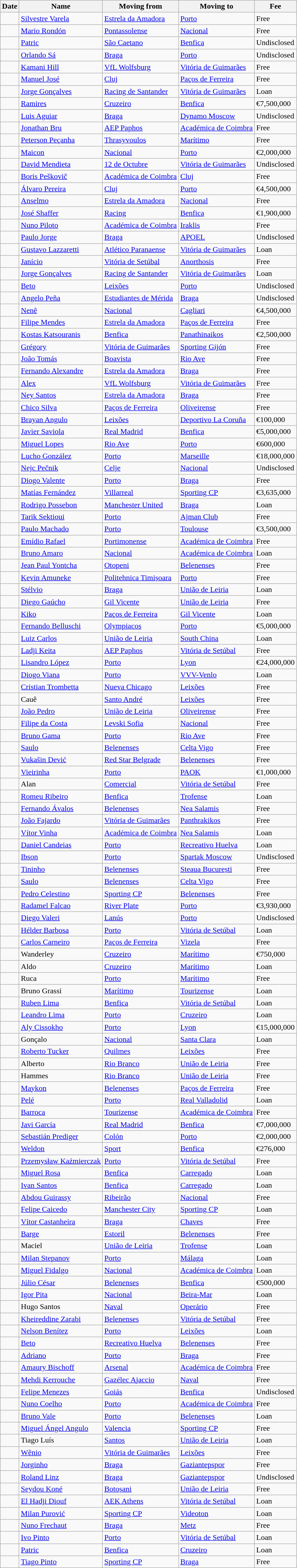<table class="wikitable sortable">
<tr>
<th>Date</th>
<th>Name</th>
<th>Moving from</th>
<th>Moving to</th>
<th>Fee</th>
</tr>
<tr>
<td><strong></strong></td>
<td> <a href='#'>Silvestre Varela</a></td>
<td> <a href='#'>Estrela da Amadora</a></td>
<td> <a href='#'>Porto</a></td>
<td>Free</td>
</tr>
<tr>
<td><strong></strong></td>
<td> <a href='#'>Mario Rondón</a></td>
<td> <a href='#'>Pontassolense</a></td>
<td> <a href='#'>Nacional</a></td>
<td>Free</td>
</tr>
<tr>
<td><strong></strong></td>
<td> <a href='#'>Patric</a></td>
<td> <a href='#'>São Caetano</a></td>
<td> <a href='#'>Benfica</a></td>
<td>Undisclosed</td>
</tr>
<tr>
<td><strong></strong></td>
<td> <a href='#'>Orlando Sá</a></td>
<td> <a href='#'>Braga</a></td>
<td> <a href='#'>Porto</a></td>
<td>Undisclosed</td>
</tr>
<tr>
<td><strong></strong></td>
<td> <a href='#'>Kamani Hill</a></td>
<td> <a href='#'>VfL Wolfsburg</a></td>
<td> <a href='#'>Vitória de Guimarães</a></td>
<td>Free</td>
</tr>
<tr>
<td><strong></strong></td>
<td> <a href='#'>Manuel José</a></td>
<td> <a href='#'>Cluj</a></td>
<td> <a href='#'>Paços de Ferreira</a></td>
<td>Free</td>
</tr>
<tr>
<td><strong></strong></td>
<td> <a href='#'>Jorge Gonçalves</a></td>
<td> <a href='#'>Racing de Santander</a></td>
<td> <a href='#'>Vitória de Guimarães</a></td>
<td>Loan</td>
</tr>
<tr>
<td><strong></strong></td>
<td> <a href='#'>Ramires</a></td>
<td> <a href='#'>Cruzeiro</a></td>
<td> <a href='#'>Benfica</a></td>
<td>€7,500,000</td>
</tr>
<tr>
<td><strong></strong></td>
<td> <a href='#'>Luis Aguiar</a></td>
<td> <a href='#'>Braga</a></td>
<td> <a href='#'>Dynamo Moscow</a></td>
<td>Undisclosed</td>
</tr>
<tr>
<td><strong></strong></td>
<td> <a href='#'>Jonathan Bru</a></td>
<td> <a href='#'>AEP Paphos</a></td>
<td> <a href='#'>Académica de Coimbra</a></td>
<td>Free</td>
</tr>
<tr>
<td><strong></strong></td>
<td> <a href='#'>Peterson Peçanha</a></td>
<td> <a href='#'>Thrasyvoulos</a></td>
<td> <a href='#'>Marítimo</a></td>
<td>Free</td>
</tr>
<tr>
<td><strong></strong></td>
<td> <a href='#'>Maicon</a></td>
<td> <a href='#'>Nacional</a></td>
<td> <a href='#'>Porto</a></td>
<td>€2,000,000</td>
</tr>
<tr>
<td><strong></strong></td>
<td> <a href='#'>David Mendieta</a></td>
<td> <a href='#'>12 de Octubre</a></td>
<td> <a href='#'>Vitória de Guimarães</a></td>
<td>Undisclosed</td>
</tr>
<tr>
<td><strong></strong></td>
<td> <a href='#'>Boris Peškovič</a></td>
<td> <a href='#'>Académica de Coimbra</a></td>
<td> <a href='#'>Cluj</a></td>
<td>Free</td>
</tr>
<tr>
<td><strong></strong></td>
<td> <a href='#'>Álvaro Pereira</a></td>
<td> <a href='#'>Cluj</a></td>
<td> <a href='#'>Porto</a></td>
<td>€4,500,000</td>
</tr>
<tr>
<td><strong></strong></td>
<td> <a href='#'>Anselmo</a></td>
<td> <a href='#'>Estrela da Amadora</a></td>
<td> <a href='#'>Nacional</a></td>
<td>Free</td>
</tr>
<tr>
<td><strong></strong></td>
<td> <a href='#'>José Shaffer</a></td>
<td> <a href='#'>Racing</a></td>
<td> <a href='#'>Benfica</a></td>
<td>€1,900,000</td>
</tr>
<tr>
<td><strong></strong></td>
<td> <a href='#'>Nuno Piloto</a></td>
<td> <a href='#'>Académica de Coimbra</a></td>
<td> <a href='#'>Iraklis</a></td>
<td>Free</td>
</tr>
<tr>
<td><strong></strong></td>
<td> <a href='#'>Paulo Jorge</a></td>
<td> <a href='#'>Braga</a></td>
<td> <a href='#'>APOEL</a></td>
<td>Undisclosed</td>
</tr>
<tr>
<td><strong></strong></td>
<td> <a href='#'>Gustavo Lazzaretti</a></td>
<td> <a href='#'>Atlético Paranaense</a></td>
<td> <a href='#'>Vitória de Guimarães</a></td>
<td>Loan</td>
</tr>
<tr>
<td><strong></strong></td>
<td> <a href='#'>Janício</a></td>
<td> <a href='#'>Vitória de Setúbal</a></td>
<td> <a href='#'>Anorthosis</a></td>
<td>Free</td>
</tr>
<tr>
<td><strong></strong></td>
<td> <a href='#'>Jorge Gonçalves</a></td>
<td> <a href='#'>Racing de Santander</a></td>
<td> <a href='#'>Vitória de Guimarães</a></td>
<td>Loan</td>
</tr>
<tr>
<td><strong></strong></td>
<td> <a href='#'>Beto</a></td>
<td> <a href='#'>Leixões</a></td>
<td> <a href='#'>Porto</a></td>
<td>Undisclosed</td>
</tr>
<tr>
<td><strong></strong></td>
<td> <a href='#'>Angelo Peña</a></td>
<td> <a href='#'>Estudiantes de Mérida</a></td>
<td> <a href='#'>Braga</a></td>
<td>Undisclosed</td>
</tr>
<tr>
<td><strong></strong></td>
<td> <a href='#'>Nenê</a></td>
<td> <a href='#'>Nacional</a></td>
<td> <a href='#'>Cagliari</a></td>
<td>€4,500,000</td>
</tr>
<tr>
<td><strong></strong></td>
<td> <a href='#'>Filipe Mendes</a></td>
<td> <a href='#'>Estrela da Amadora</a></td>
<td> <a href='#'>Paços de Ferreira</a></td>
<td>Free</td>
</tr>
<tr>
<td><strong></strong></td>
<td> <a href='#'>Kostas Katsouranis</a></td>
<td> <a href='#'>Benfica</a></td>
<td> <a href='#'>Panathinaikos</a></td>
<td>€2,500,000</td>
</tr>
<tr>
<td><strong></strong></td>
<td> <a href='#'>Grégory</a></td>
<td> <a href='#'>Vitória de Guimarães</a></td>
<td> <a href='#'>Sporting Gijón</a></td>
<td>Free</td>
</tr>
<tr>
<td><strong></strong></td>
<td> <a href='#'>João Tomás</a></td>
<td> <a href='#'>Boavista</a></td>
<td> <a href='#'>Rio Ave</a></td>
<td>Free</td>
</tr>
<tr>
<td><strong></strong></td>
<td> <a href='#'>Fernando Alexandre</a></td>
<td> <a href='#'>Estrela da Amadora</a></td>
<td> <a href='#'>Braga</a></td>
<td>Free</td>
</tr>
<tr>
<td><strong></strong></td>
<td> <a href='#'>Alex</a></td>
<td> <a href='#'>VfL Wolfsburg</a></td>
<td> <a href='#'>Vitória de Guimarães</a></td>
<td>Free</td>
</tr>
<tr>
<td><strong></strong></td>
<td> <a href='#'>Ney Santos</a></td>
<td> <a href='#'>Estrela da Amadora</a></td>
<td> <a href='#'>Braga</a></td>
<td>Free</td>
</tr>
<tr>
<td><strong></strong></td>
<td> <a href='#'>Chico Silva</a></td>
<td> <a href='#'>Paços de Ferreira</a></td>
<td> <a href='#'>Oliveirense</a></td>
<td>Free</td>
</tr>
<tr>
<td><strong></strong></td>
<td> <a href='#'>Brayan Angulo</a></td>
<td> <a href='#'>Leixões</a></td>
<td> <a href='#'>Deportivo La Coruña</a></td>
<td>€100,000</td>
</tr>
<tr>
<td><strong></strong></td>
<td> <a href='#'>Javier Saviola</a></td>
<td> <a href='#'>Real Madrid</a></td>
<td> <a href='#'>Benfica</a></td>
<td>€5,000,000</td>
</tr>
<tr>
<td><strong></strong></td>
<td> <a href='#'>Miguel Lopes</a></td>
<td> <a href='#'>Rio Ave</a></td>
<td> <a href='#'>Porto</a></td>
<td>€600,000</td>
</tr>
<tr>
<td><strong></strong></td>
<td> <a href='#'>Lucho González</a></td>
<td> <a href='#'>Porto</a></td>
<td> <a href='#'>Marseille</a></td>
<td>€18,000,000</td>
</tr>
<tr>
<td><strong></strong></td>
<td> <a href='#'>Nejc Pečnik</a></td>
<td> <a href='#'>Celje</a></td>
<td> <a href='#'>Nacional</a></td>
<td>Undisclosed</td>
</tr>
<tr>
<td><strong></strong></td>
<td> <a href='#'>Diogo Valente</a></td>
<td> <a href='#'>Porto</a></td>
<td> <a href='#'>Braga</a></td>
<td>Free</td>
</tr>
<tr>
<td><strong></strong></td>
<td> <a href='#'>Matías Fernández</a></td>
<td> <a href='#'>Villarreal</a></td>
<td> <a href='#'>Sporting CP</a></td>
<td>€3,635,000</td>
</tr>
<tr>
<td><strong></strong></td>
<td> <a href='#'>Rodrigo Possebon</a></td>
<td> <a href='#'>Manchester United</a></td>
<td> <a href='#'>Braga</a></td>
<td>Loan</td>
</tr>
<tr>
<td><strong></strong></td>
<td> <a href='#'>Tarik Sektioui</a></td>
<td> <a href='#'>Porto</a></td>
<td> <a href='#'>Ajman Club</a></td>
<td>Free</td>
</tr>
<tr>
<td><strong></strong></td>
<td> <a href='#'>Paulo Machado</a></td>
<td> <a href='#'>Porto</a></td>
<td> <a href='#'>Toulouse</a></td>
<td>€3,500,000</td>
</tr>
<tr>
<td><strong></strong></td>
<td> <a href='#'>Emídio Rafael</a></td>
<td> <a href='#'>Portimonense</a></td>
<td> <a href='#'>Académica de Coimbra</a></td>
<td>Free</td>
</tr>
<tr>
<td><strong></strong></td>
<td> <a href='#'>Bruno Amaro</a></td>
<td> <a href='#'>Nacional</a></td>
<td> <a href='#'>Académica de Coimbra</a></td>
<td>Loan</td>
</tr>
<tr>
<td><strong></strong></td>
<td> <a href='#'>Jean Paul Yontcha</a></td>
<td> <a href='#'>Otopeni</a></td>
<td> <a href='#'>Belenenses</a></td>
<td>Free</td>
</tr>
<tr>
<td><strong></strong></td>
<td> <a href='#'>Kevin Amuneke</a></td>
<td> <a href='#'>Politehnica Timișoara</a></td>
<td> <a href='#'>Porto</a></td>
<td>Free</td>
</tr>
<tr>
<td><strong></strong></td>
<td> <a href='#'>Stélvio</a></td>
<td> <a href='#'>Braga</a></td>
<td> <a href='#'>União de Leiria</a></td>
<td>Loan</td>
</tr>
<tr>
<td><strong></strong></td>
<td> <a href='#'>Diego Gaúcho</a></td>
<td> <a href='#'>Gil Vicente</a></td>
<td> <a href='#'>União de Leiria</a></td>
<td>Free</td>
</tr>
<tr>
<td><strong></strong></td>
<td> <a href='#'>Kiko</a></td>
<td> <a href='#'>Paços de Ferreira</a></td>
<td> <a href='#'>Gil Vicente</a></td>
<td>Loan</td>
</tr>
<tr>
<td><strong></strong></td>
<td> <a href='#'>Fernando Belluschi</a></td>
<td> <a href='#'>Olympiacos</a></td>
<td> <a href='#'>Porto</a></td>
<td>€5,000,000</td>
</tr>
<tr>
<td><strong></strong></td>
<td> <a href='#'>Luiz Carlos</a></td>
<td> <a href='#'>União de Leiria</a></td>
<td> <a href='#'>South China</a></td>
<td>Loan</td>
</tr>
<tr>
<td><strong></strong></td>
<td> <a href='#'>Ladji Keita</a></td>
<td> <a href='#'>AEP Paphos</a></td>
<td> <a href='#'>Vitória de Setúbal</a></td>
<td>Free</td>
</tr>
<tr>
<td><strong></strong></td>
<td> <a href='#'>Lisandro López</a></td>
<td> <a href='#'>Porto</a></td>
<td> <a href='#'>Lyon</a></td>
<td>€24,000,000</td>
</tr>
<tr>
<td><strong></strong></td>
<td> <a href='#'>Diogo Viana</a></td>
<td> <a href='#'>Porto</a></td>
<td> <a href='#'>VVV-Venlo</a></td>
<td>Loan</td>
</tr>
<tr>
<td><strong></strong></td>
<td> <a href='#'>Cristian Trombetta</a></td>
<td> <a href='#'>Nueva Chicago</a></td>
<td> <a href='#'>Leixões</a></td>
<td>Free</td>
</tr>
<tr>
<td><strong></strong></td>
<td> Cauê</td>
<td> <a href='#'>Santo André</a></td>
<td> <a href='#'>Leixões</a></td>
<td>Free</td>
</tr>
<tr>
<td><strong></strong></td>
<td> <a href='#'>João Pedro</a></td>
<td> <a href='#'>União de Leiria</a></td>
<td> <a href='#'>Oliveirense</a></td>
<td>Free</td>
</tr>
<tr>
<td><strong></strong></td>
<td> <a href='#'>Filipe da Costa</a></td>
<td> <a href='#'>Levski Sofia</a></td>
<td> <a href='#'>Nacional</a></td>
<td>Free</td>
</tr>
<tr>
<td><strong></strong></td>
<td> <a href='#'>Bruno Gama</a></td>
<td> <a href='#'>Porto</a></td>
<td> <a href='#'>Rio Ave</a></td>
<td>Free</td>
</tr>
<tr>
<td><strong></strong></td>
<td> <a href='#'>Saulo</a></td>
<td> <a href='#'>Belenenses</a></td>
<td> <a href='#'>Celta Vigo</a></td>
<td>Free</td>
</tr>
<tr>
<td><strong></strong></td>
<td> <a href='#'>Vukašin Dević</a></td>
<td> <a href='#'>Red Star Belgrade</a></td>
<td> <a href='#'>Belenenses</a></td>
<td>Free</td>
</tr>
<tr>
<td><strong></strong></td>
<td> <a href='#'>Vieirinha</a></td>
<td> <a href='#'>Porto</a></td>
<td> <a href='#'>PAOK</a></td>
<td>€1,000,000</td>
</tr>
<tr>
<td><strong></strong></td>
<td> Alan</td>
<td> <a href='#'>Comercial</a></td>
<td> <a href='#'>Vitória de Setúbal</a></td>
<td>Free</td>
</tr>
<tr>
<td><strong></strong></td>
<td> <a href='#'>Romeu Ribeiro</a></td>
<td> <a href='#'>Benfica</a></td>
<td> <a href='#'>Trofense</a></td>
<td>Loan</td>
</tr>
<tr>
<td><strong></strong></td>
<td> <a href='#'>Fernando Ávalos</a></td>
<td> <a href='#'>Belenenses</a></td>
<td> <a href='#'>Nea Salamis</a></td>
<td>Free</td>
</tr>
<tr>
<td><strong></strong></td>
<td> <a href='#'>João Fajardo</a></td>
<td> <a href='#'>Vitória de Guimarães</a></td>
<td> <a href='#'>Panthrakikos</a></td>
<td>Free</td>
</tr>
<tr>
<td><strong></strong></td>
<td> <a href='#'>Vítor Vinha</a></td>
<td> <a href='#'>Académica de Coimbra</a></td>
<td> <a href='#'>Nea Salamis</a></td>
<td>Loan</td>
</tr>
<tr>
<td><strong></strong></td>
<td> <a href='#'>Daniel Candeias</a></td>
<td> <a href='#'>Porto</a></td>
<td> <a href='#'>Recreativo Huelva</a></td>
<td>Loan</td>
</tr>
<tr>
<td><strong></strong></td>
<td> <a href='#'>Ibson</a></td>
<td> <a href='#'>Porto</a></td>
<td> <a href='#'>Spartak Moscow</a></td>
<td>Undisclosed</td>
</tr>
<tr>
<td><strong></strong></td>
<td> <a href='#'>Tininho</a></td>
<td> <a href='#'>Belenenses</a></td>
<td> <a href='#'>Steaua București</a></td>
<td>Free</td>
</tr>
<tr>
<td><strong></strong></td>
<td> <a href='#'>Saulo</a></td>
<td> <a href='#'>Belenenses</a></td>
<td> <a href='#'>Celta Vigo</a></td>
<td>Free</td>
</tr>
<tr>
<td><strong></strong></td>
<td> <a href='#'>Pedro Celestino</a></td>
<td> <a href='#'>Sporting CP</a></td>
<td> <a href='#'>Belenenses</a></td>
<td>Free</td>
</tr>
<tr>
<td><strong></strong></td>
<td> <a href='#'>Radamel Falcao</a></td>
<td> <a href='#'>River Plate</a></td>
<td> <a href='#'>Porto</a></td>
<td>€3,930,000</td>
</tr>
<tr>
<td><strong></strong></td>
<td> <a href='#'>Diego Valeri</a></td>
<td> <a href='#'>Lanús</a></td>
<td> <a href='#'>Porto</a></td>
<td>Undisclosed</td>
</tr>
<tr>
<td><strong></strong></td>
<td> <a href='#'>Hélder Barbosa</a></td>
<td> <a href='#'>Porto</a></td>
<td> <a href='#'>Vitória de Setúbal</a></td>
<td>Loan</td>
</tr>
<tr>
<td><strong></strong></td>
<td> <a href='#'>Carlos Carneiro</a></td>
<td> <a href='#'>Paços de Ferreira</a></td>
<td> <a href='#'>Vizela</a></td>
<td>Free</td>
</tr>
<tr>
<td><strong></strong></td>
<td> Wanderley</td>
<td> <a href='#'>Cruzeiro</a></td>
<td> <a href='#'>Marítimo</a></td>
<td>€750,000</td>
</tr>
<tr>
<td><strong></strong></td>
<td> Aldo</td>
<td> <a href='#'>Cruzeiro</a></td>
<td> <a href='#'>Marítimo</a></td>
<td>Loan</td>
</tr>
<tr>
<td><strong></strong></td>
<td> Ruca</td>
<td> <a href='#'>Porto</a></td>
<td> <a href='#'>Marítimo</a></td>
<td>Free</td>
</tr>
<tr>
<td><strong></strong></td>
<td> Bruno Grassi</td>
<td> <a href='#'>Marítimo</a></td>
<td> <a href='#'>Tourizense</a></td>
<td>Loan</td>
</tr>
<tr>
<td><strong></strong></td>
<td> <a href='#'>Ruben Lima</a></td>
<td> <a href='#'>Benfica</a></td>
<td> <a href='#'>Vitória de Setúbal</a></td>
<td>Loan</td>
</tr>
<tr>
<td><strong></strong></td>
<td> <a href='#'>Leandro Lima</a></td>
<td> <a href='#'>Porto</a></td>
<td> <a href='#'>Cruzeiro</a></td>
<td>Loan</td>
</tr>
<tr>
<td><strong></strong></td>
<td> <a href='#'>Aly Cissokho</a></td>
<td> <a href='#'>Porto</a></td>
<td> <a href='#'>Lyon</a></td>
<td>€15,000,000</td>
</tr>
<tr>
<td><strong></strong></td>
<td> Gonçalo</td>
<td> <a href='#'>Nacional</a></td>
<td> <a href='#'>Santa Clara</a></td>
<td>Loan</td>
</tr>
<tr>
<td><strong></strong></td>
<td> <a href='#'>Roberto Tucker</a></td>
<td> <a href='#'>Quilmes</a></td>
<td> <a href='#'>Leixões</a></td>
<td>Free</td>
</tr>
<tr>
<td><strong></strong></td>
<td> Alberto</td>
<td> <a href='#'>Rio Branco</a></td>
<td> <a href='#'>União de Leiria</a></td>
<td>Free</td>
</tr>
<tr>
<td><strong></strong></td>
<td> Hammes</td>
<td> <a href='#'>Rio Branco</a></td>
<td> <a href='#'>União de Leiria</a></td>
<td>Free</td>
</tr>
<tr>
<td><strong></strong></td>
<td> <a href='#'>Maykon</a></td>
<td> <a href='#'>Belenenses</a></td>
<td> <a href='#'>Paços de Ferreira</a></td>
<td>Free</td>
</tr>
<tr>
<td><strong></strong></td>
<td> <a href='#'>Pelé</a></td>
<td> <a href='#'>Porto</a></td>
<td> <a href='#'>Real Valladolid</a></td>
<td>Loan</td>
</tr>
<tr>
<td><strong></strong></td>
<td> <a href='#'>Barroca</a></td>
<td> <a href='#'>Tourizense</a></td>
<td> <a href='#'>Académica de Coimbra</a></td>
<td>Free</td>
</tr>
<tr>
<td><strong></strong></td>
<td> <a href='#'>Javi García</a></td>
<td> <a href='#'>Real Madrid</a></td>
<td> <a href='#'>Benfica</a></td>
<td>€7,000,000</td>
</tr>
<tr>
<td><strong></strong></td>
<td> <a href='#'>Sebastián Prediger</a></td>
<td> <a href='#'>Colón</a></td>
<td> <a href='#'>Porto</a></td>
<td>€2,000,000</td>
</tr>
<tr>
<td><strong></strong></td>
<td> <a href='#'>Weldon</a></td>
<td> <a href='#'>Sport</a></td>
<td> <a href='#'>Benfica</a></td>
<td>€276,000</td>
</tr>
<tr>
<td><strong></strong></td>
<td> <a href='#'>Przemysław Kaźmierczak</a></td>
<td> <a href='#'>Porto</a></td>
<td> <a href='#'>Vitória de Setúbal</a></td>
<td>Free</td>
</tr>
<tr>
<td><strong></strong></td>
<td> <a href='#'>Miguel Rosa</a></td>
<td> <a href='#'>Benfica</a></td>
<td> <a href='#'>Carregado</a></td>
<td>Loan</td>
</tr>
<tr>
<td><strong></strong></td>
<td> <a href='#'>Ivan Santos</a></td>
<td> <a href='#'>Benfica</a></td>
<td> <a href='#'>Carregado</a></td>
<td>Loan</td>
</tr>
<tr>
<td><strong></strong></td>
<td> <a href='#'>Abdou Guirassy</a></td>
<td> <a href='#'>Ribeirão</a></td>
<td> <a href='#'>Nacional</a></td>
<td>Free</td>
</tr>
<tr>
<td><strong></strong></td>
<td> <a href='#'>Felipe Caicedo</a></td>
<td> <a href='#'>Manchester City</a></td>
<td> <a href='#'>Sporting CP</a></td>
<td>Loan</td>
</tr>
<tr>
<td><strong></strong></td>
<td> <a href='#'>Vítor Castanheira</a></td>
<td> <a href='#'>Braga</a></td>
<td> <a href='#'>Chaves</a></td>
<td>Free</td>
</tr>
<tr>
<td><strong></strong></td>
<td> <a href='#'>Barge</a></td>
<td> <a href='#'>Estoril</a></td>
<td> <a href='#'>Belenenses</a></td>
<td>Free</td>
</tr>
<tr>
<td><strong></strong></td>
<td> Maciel</td>
<td> <a href='#'>União de Leiria</a></td>
<td> <a href='#'>Trofense</a></td>
<td>Loan</td>
</tr>
<tr>
<td><strong></strong></td>
<td> <a href='#'>Milan Stepanov</a></td>
<td> <a href='#'>Porto</a></td>
<td> <a href='#'>Málaga</a></td>
<td>Loan</td>
</tr>
<tr>
<td><strong></strong></td>
<td> <a href='#'>Miguel Fidalgo</a></td>
<td> <a href='#'>Nacional</a></td>
<td> <a href='#'>Académica de Coimbra</a></td>
<td>Loan</td>
</tr>
<tr>
<td><strong></strong></td>
<td> <a href='#'>Júlio César</a></td>
<td> <a href='#'>Belenenses</a></td>
<td> <a href='#'>Benfica</a></td>
<td>€500,000</td>
</tr>
<tr>
<td><strong></strong></td>
<td> <a href='#'>Igor Pita</a></td>
<td> <a href='#'>Nacional</a></td>
<td> <a href='#'>Beira-Mar</a></td>
<td>Loan</td>
</tr>
<tr>
<td><strong></strong></td>
<td> Hugo Santos</td>
<td> <a href='#'>Naval</a></td>
<td> <a href='#'>Operário</a></td>
<td>Free</td>
</tr>
<tr>
<td><strong></strong></td>
<td> <a href='#'>Kheireddine Zarabi</a></td>
<td> <a href='#'>Belenenses</a></td>
<td> <a href='#'>Vitória de Setúbal</a></td>
<td>Free</td>
</tr>
<tr>
<td><strong></strong></td>
<td> <a href='#'>Nelson Benítez</a></td>
<td> <a href='#'>Porto</a></td>
<td> <a href='#'>Leixões</a></td>
<td>Loan</td>
</tr>
<tr>
<td><strong></strong></td>
<td> <a href='#'>Beto</a></td>
<td> <a href='#'>Recreativo Huelva</a></td>
<td> <a href='#'>Belenenses</a></td>
<td>Free</td>
</tr>
<tr>
<td><strong></strong></td>
<td> <a href='#'>Adriano</a></td>
<td> <a href='#'>Porto</a></td>
<td> <a href='#'>Braga</a></td>
<td>Free</td>
</tr>
<tr>
<td><strong></strong></td>
<td> <a href='#'>Amaury Bischoff</a></td>
<td> <a href='#'>Arsenal</a></td>
<td> <a href='#'>Académica de Coimbra</a></td>
<td>Free</td>
</tr>
<tr>
<td><strong></strong></td>
<td> <a href='#'>Mehdi Kerrouche</a></td>
<td> <a href='#'>Gazélec Ajaccio</a></td>
<td> <a href='#'>Naval</a></td>
<td>Free</td>
</tr>
<tr>
<td><strong></strong></td>
<td> <a href='#'>Felipe Menezes</a></td>
<td> <a href='#'>Goiás</a></td>
<td> <a href='#'>Benfica</a></td>
<td>Undisclosed</td>
</tr>
<tr>
<td><strong></strong></td>
<td> <a href='#'>Nuno Coelho</a></td>
<td> <a href='#'>Porto</a></td>
<td> <a href='#'>Académica de Coimbra</a></td>
<td>Free</td>
</tr>
<tr>
<td><strong></strong></td>
<td> <a href='#'>Bruno Vale</a></td>
<td> <a href='#'>Porto</a></td>
<td> <a href='#'>Belenenses</a></td>
<td>Loan</td>
</tr>
<tr>
<td><strong></strong></td>
<td> <a href='#'>Miguel Ángel Angulo</a></td>
<td> <a href='#'>Valencia</a></td>
<td> <a href='#'>Sporting CP</a></td>
<td>Free</td>
</tr>
<tr>
<td><strong></strong></td>
<td> Tiago Luís</td>
<td> <a href='#'>Santos</a></td>
<td> <a href='#'>União de Leiria</a></td>
<td>Loan</td>
</tr>
<tr>
<td><strong></strong></td>
<td> <a href='#'>Wênio</a></td>
<td> <a href='#'>Vitória de Guimarães</a></td>
<td> <a href='#'>Leixões</a></td>
<td>Free</td>
</tr>
<tr>
<td><strong></strong></td>
<td> <a href='#'>Jorginho</a></td>
<td> <a href='#'>Braga</a></td>
<td> <a href='#'>Gaziantepspor</a></td>
<td>Free</td>
</tr>
<tr>
<td><strong></strong></td>
<td> <a href='#'>Roland Linz</a></td>
<td> <a href='#'>Braga</a></td>
<td> <a href='#'>Gaziantepspor</a></td>
<td>Undisclosed</td>
</tr>
<tr>
<td><strong></strong></td>
<td> <a href='#'>Seydou Koné</a></td>
<td> <a href='#'>Botoșani</a></td>
<td> <a href='#'>União de Leiria</a></td>
<td>Free</td>
</tr>
<tr>
<td><strong></strong></td>
<td> <a href='#'>El Hadji Diouf</a></td>
<td> <a href='#'>AEK Athens</a></td>
<td> <a href='#'>Vitória de Setúbal</a></td>
<td>Loan</td>
</tr>
<tr>
<td><strong></strong></td>
<td> <a href='#'>Milan Purović</a></td>
<td> <a href='#'>Sporting CP</a></td>
<td> <a href='#'>Videoton</a></td>
<td>Loan</td>
</tr>
<tr>
<td><strong></strong></td>
<td> <a href='#'>Nuno Frechaut</a></td>
<td> <a href='#'>Braga</a></td>
<td> <a href='#'>Metz</a></td>
<td>Free</td>
</tr>
<tr>
<td><strong></strong></td>
<td> <a href='#'>Ivo Pinto</a></td>
<td> <a href='#'>Porto</a></td>
<td> <a href='#'>Vitória de Setúbal</a></td>
<td>Loan</td>
</tr>
<tr>
<td><strong></strong></td>
<td> <a href='#'>Patric</a></td>
<td> <a href='#'>Benfica</a></td>
<td> <a href='#'>Cruzeiro</a></td>
<td>Loan</td>
</tr>
<tr>
<td><strong></strong></td>
<td> <a href='#'>Tiago Pinto</a></td>
<td> <a href='#'>Sporting CP</a></td>
<td> <a href='#'>Braga</a></td>
<td>Free</td>
</tr>
</table>
